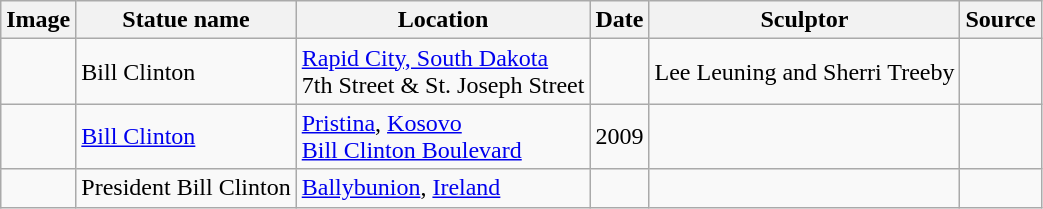<table class="wikitable sortable">
<tr>
<th scope="col" class="unsortable">Image</th>
<th scope="col">Statue name</th>
<th scope="col">Location</th>
<th scope="col">Date</th>
<th scope="col">Sculptor</th>
<th scope="col" class="unsortable">Source</th>
</tr>
<tr>
<td></td>
<td>Bill Clinton</td>
<td><a href='#'>Rapid City, South Dakota</a><br>7th Street & St. Joseph Street</td>
<td></td>
<td>Lee Leuning and Sherri Treeby</td>
<td></td>
</tr>
<tr>
<td></td>
<td><a href='#'>Bill Clinton</a></td>
<td><a href='#'>Pristina</a>, <a href='#'>Kosovo</a><br><a href='#'>Bill Clinton Boulevard</a></td>
<td>2009</td>
<td></td>
<td></td>
</tr>
<tr>
<td></td>
<td>President Bill Clinton</td>
<td><a href='#'>Ballybunion</a>, <a href='#'>Ireland</a></td>
<td></td>
<td></td>
<td></td>
</tr>
</table>
